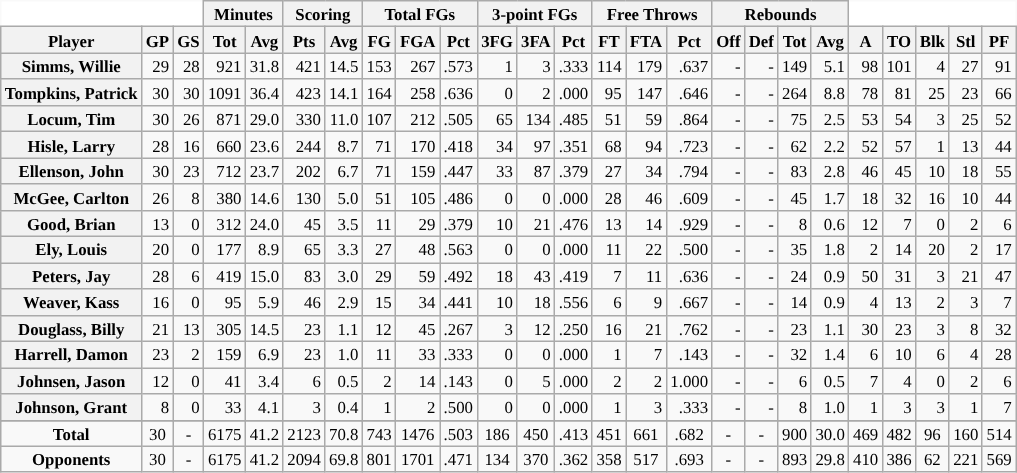<table class="wikitable sortable" border="1" style="font-size:70%;">
<tr>
<th colspan="3" style="border-top-style:hidden; border-left-style:hidden; background: white;"></th>
<th colspan="2">Minutes</th>
<th colspan="2">Scoring</th>
<th colspan="3">Total FGs</th>
<th colspan="3">3-point FGs</th>
<th colspan="3">Free Throws</th>
<th colspan="4">Rebounds</th>
<th colspan="5" style="border-top-style:hidden; border-right-style:hidden; background: white;"></th>
</tr>
<tr>
<th scope="col">Player</th>
<th scope="col">GP</th>
<th scope="col">GS</th>
<th scope="col">Tot</th>
<th scope="col">Avg</th>
<th scope="col">Pts</th>
<th scope="col">Avg</th>
<th scope="col">FG</th>
<th scope="col">FGA</th>
<th scope="col">Pct</th>
<th scope="col">3FG</th>
<th scope="col">3FA</th>
<th scope="col">Pct</th>
<th scope="col">FT</th>
<th scope="col">FTA</th>
<th scope="col">Pct</th>
<th scope="col">Off</th>
<th scope="col">Def</th>
<th scope="col">Tot</th>
<th scope="col">Avg</th>
<th scope="col">A</th>
<th scope="col">TO</th>
<th scope="col">Blk</th>
<th scope="col">Stl</th>
<th scope="col">PF</th>
</tr>
<tr>
<th style="white-space:nowrap">Simms, Willie</th>
<td align="right">29</td>
<td align="right">28</td>
<td align="right">921</td>
<td align="right">31.8</td>
<td align="right">421</td>
<td align="right">14.5</td>
<td align="right">153</td>
<td align="right">267</td>
<td align="right">.573</td>
<td align="right">1</td>
<td align="right">3</td>
<td align="right">.333</td>
<td align="right">114</td>
<td align="right">179</td>
<td align="right">.637</td>
<td align="right">-</td>
<td align="right">-</td>
<td align="right">149</td>
<td align="right">5.1</td>
<td align="right">98</td>
<td align="right">101</td>
<td align="right">4</td>
<td align="right">27</td>
<td align="right">91</td>
</tr>
<tr>
<th style="white-space:nowrap">Tompkins, Patrick</th>
<td align="right">30</td>
<td align="right">30</td>
<td align="right">1091</td>
<td align="right">36.4</td>
<td align="right">423</td>
<td align="right">14.1</td>
<td align="right">164</td>
<td align="right">258</td>
<td align="right">.636</td>
<td align="right">0</td>
<td align="right">2</td>
<td align="right">.000</td>
<td align="right">95</td>
<td align="right">147</td>
<td align="right">.646</td>
<td align="right">-</td>
<td align="right">-</td>
<td align="right">264</td>
<td align="right">8.8</td>
<td align="right">78</td>
<td align="right">81</td>
<td align="right">25</td>
<td align="right">23</td>
<td align="right">66</td>
</tr>
<tr>
<th style="white-space:nowrap">Locum, Tim</th>
<td align="right">30</td>
<td align="right">26</td>
<td align="right">871</td>
<td align="right">29.0</td>
<td align="right">330</td>
<td align="right">11.0</td>
<td align="right">107</td>
<td align="right">212</td>
<td align="right">.505</td>
<td align="right">65</td>
<td align="right">134</td>
<td align="right">.485</td>
<td align="right">51</td>
<td align="right">59</td>
<td align="right">.864</td>
<td align="right">-</td>
<td align="right">-</td>
<td align="right">75</td>
<td align="right">2.5</td>
<td align="right">53</td>
<td align="right">54</td>
<td align="right">3</td>
<td align="right">25</td>
<td align="right">52</td>
</tr>
<tr>
<th style="white-space:nowrap">Hisle, Larry</th>
<td align="right">28</td>
<td align="right">16</td>
<td align="right">660</td>
<td align="right">23.6</td>
<td align="right">244</td>
<td align="right">8.7</td>
<td align="right">71</td>
<td align="right">170</td>
<td align="right">.418</td>
<td align="right">34</td>
<td align="right">97</td>
<td align="right">.351</td>
<td align="right">68</td>
<td align="right">94</td>
<td align="right">.723</td>
<td align="right">-</td>
<td align="right">-</td>
<td align="right">62</td>
<td align="right">2.2</td>
<td align="right">52</td>
<td align="right">57</td>
<td align="right">1</td>
<td align="right">13</td>
<td align="right">44</td>
</tr>
<tr>
<th style="white-space:nowrap">Ellenson, John</th>
<td align="right">30</td>
<td align="right">23</td>
<td align="right">712</td>
<td align="right">23.7</td>
<td align="right">202</td>
<td align="right">6.7</td>
<td align="right">71</td>
<td align="right">159</td>
<td align="right">.447</td>
<td align="right">33</td>
<td align="right">87</td>
<td align="right">.379</td>
<td align="right">27</td>
<td align="right">34</td>
<td align="right">.794</td>
<td align="right">-</td>
<td align="right">-</td>
<td align="right">83</td>
<td align="right">2.8</td>
<td align="right">46</td>
<td align="right">45</td>
<td align="right">10</td>
<td align="right">18</td>
<td align="right">55</td>
</tr>
<tr>
<th style="white-space:nowrap">McGee, Carlton</th>
<td align="right">26</td>
<td align="right">8</td>
<td align="right">380</td>
<td align="right">14.6</td>
<td align="right">130</td>
<td align="right">5.0</td>
<td align="right">51</td>
<td align="right">105</td>
<td align="right">.486</td>
<td align="right">0</td>
<td align="right">0</td>
<td align="right">.000</td>
<td align="right">28</td>
<td align="right">46</td>
<td align="right">.609</td>
<td align="right">-</td>
<td align="right">-</td>
<td align="right">45</td>
<td align="right">1.7</td>
<td align="right">18</td>
<td align="right">32</td>
<td align="right">16</td>
<td align="right">10</td>
<td align="right">44</td>
</tr>
<tr>
<th style="white-space:nowrap">Good, Brian</th>
<td align="right">13</td>
<td align="right">0</td>
<td align="right">312</td>
<td align="right">24.0</td>
<td align="right">45</td>
<td align="right">3.5</td>
<td align="right">11</td>
<td align="right">29</td>
<td align="right">.379</td>
<td align="right">10</td>
<td align="right">21</td>
<td align="right">.476</td>
<td align="right">13</td>
<td align="right">14</td>
<td align="right">.929</td>
<td align="right">-</td>
<td align="right">-</td>
<td align="right">8</td>
<td align="right">0.6</td>
<td align="right">12</td>
<td align="right">7</td>
<td align="right">0</td>
<td align="right">2</td>
<td align="right">6</td>
</tr>
<tr>
<th style="white-space:nowrap">Ely, Louis</th>
<td align="right">20</td>
<td align="right">0</td>
<td align="right">177</td>
<td align="right">8.9</td>
<td align="right">65</td>
<td align="right">3.3</td>
<td align="right">27</td>
<td align="right">48</td>
<td align="right">.563</td>
<td align="right">0</td>
<td align="right">0</td>
<td align="right">.000</td>
<td align="right">11</td>
<td align="right">22</td>
<td align="right">.500</td>
<td align="right">-</td>
<td align="right">-</td>
<td align="right">35</td>
<td align="right">1.8</td>
<td align="right">2</td>
<td align="right">14</td>
<td align="right">20</td>
<td align="right">2</td>
<td align="right">17</td>
</tr>
<tr>
<th style="white-space:nowrap">Peters, Jay</th>
<td align="right">28</td>
<td align="right">6</td>
<td align="right">419</td>
<td align="right">15.0</td>
<td align="right">83</td>
<td align="right">3.0</td>
<td align="right">29</td>
<td align="right">59</td>
<td align="right">.492</td>
<td align="right">18</td>
<td align="right">43</td>
<td align="right">.419</td>
<td align="right">7</td>
<td align="right">11</td>
<td align="right">.636</td>
<td align="right">-</td>
<td align="right">-</td>
<td align="right">24</td>
<td align="right">0.9</td>
<td align="right">50</td>
<td align="right">31</td>
<td align="right">3</td>
<td align="right">21</td>
<td align="right">47</td>
</tr>
<tr>
<th style="white-space:nowrap">Weaver, Kass</th>
<td align="right">16</td>
<td align="right">0</td>
<td align="right">95</td>
<td align="right">5.9</td>
<td align="right">46</td>
<td align="right">2.9</td>
<td align="right">15</td>
<td align="right">34</td>
<td align="right">.441</td>
<td align="right">10</td>
<td align="right">18</td>
<td align="right">.556</td>
<td align="right">6</td>
<td align="right">9</td>
<td align="right">.667</td>
<td align="right">-</td>
<td align="right">-</td>
<td align="right">14</td>
<td align="right">0.9</td>
<td align="right">4</td>
<td align="right">13</td>
<td align="right">2</td>
<td align="right">3</td>
<td align="right">7</td>
</tr>
<tr>
<th style="white-space:nowrap">Douglass, Billy</th>
<td align="right">21</td>
<td align="right">13</td>
<td align="right">305</td>
<td align="right">14.5</td>
<td align="right">23</td>
<td align="right">1.1</td>
<td align="right">12</td>
<td align="right">45</td>
<td align="right">.267</td>
<td align="right">3</td>
<td align="right">12</td>
<td align="right">.250</td>
<td align="right">16</td>
<td align="right">21</td>
<td align="right">.762</td>
<td align="right">-</td>
<td align="right">-</td>
<td align="right">23</td>
<td align="right">1.1</td>
<td align="right">30</td>
<td align="right">23</td>
<td align="right">3</td>
<td align="right">8</td>
<td align="right">32</td>
</tr>
<tr>
<th style="white-space:nowrap">Harrell, Damon</th>
<td align="right">23</td>
<td align="right">2</td>
<td align="right">159</td>
<td align="right">6.9</td>
<td align="right">23</td>
<td align="right">1.0</td>
<td align="right">11</td>
<td align="right">33</td>
<td align="right">.333</td>
<td align="right">0</td>
<td align="right">0</td>
<td align="right">.000</td>
<td align="right">1</td>
<td align="right">7</td>
<td align="right">.143</td>
<td align="right">-</td>
<td align="right">-</td>
<td align="right">32</td>
<td align="right">1.4</td>
<td align="right">6</td>
<td align="right">10</td>
<td align="right">6</td>
<td align="right">4</td>
<td align="right">28</td>
</tr>
<tr>
<th style="white-space:nowrap">Johnsen, Jason</th>
<td align="right">12</td>
<td align="right">0</td>
<td align="right">41</td>
<td align="right">3.4</td>
<td align="right">6</td>
<td align="right">0.5</td>
<td align="right">2</td>
<td align="right">14</td>
<td align="right">.143</td>
<td align="right">0</td>
<td align="right">5</td>
<td align="right">.000</td>
<td align="right">2</td>
<td align="right">2</td>
<td align="right">1.000</td>
<td align="right">-</td>
<td align="right">-</td>
<td align="right">6</td>
<td align="right">0.5</td>
<td align="right">7</td>
<td align="right">4</td>
<td align="right">0</td>
<td align="right">2</td>
<td align="right">6</td>
</tr>
<tr>
<th style="white-space:nowrap">Johnson, Grant</th>
<td align="right">8</td>
<td align="right">0</td>
<td align="right">33</td>
<td align="right">4.1</td>
<td align="right">3</td>
<td align="right">0.4</td>
<td align="right">1</td>
<td align="right">2</td>
<td align="right">.500</td>
<td align="right">0</td>
<td align="right">0</td>
<td align="right">.000</td>
<td align="right">1</td>
<td align="right">3</td>
<td align="right">.333</td>
<td align="right">-</td>
<td align="right">-</td>
<td align="right">8</td>
<td align="right">1.0</td>
<td align="right">1</td>
<td align="right">3</td>
<td align="right">3</td>
<td align="right">1</td>
<td align="right">7</td>
</tr>
<tr>
</tr>
<tr class="sortbottom">
<td align="center"><strong>Total</strong></td>
<td align="center">30</td>
<td align="center">-</td>
<td align="center">6175</td>
<td align="center">41.2</td>
<td align="center">2123</td>
<td align="center">70.8</td>
<td align="center">743</td>
<td align="center">1476</td>
<td align="center">.503</td>
<td align="center">186</td>
<td align="center">450</td>
<td align="center">.413</td>
<td align="center">451</td>
<td align="center">661</td>
<td align="center">.682</td>
<td align="center">-</td>
<td align="center">-</td>
<td align="center">900</td>
<td align="center">30.0</td>
<td align="center">469</td>
<td align="center">482</td>
<td align="center">96</td>
<td align="center">160</td>
<td align="center">514</td>
</tr>
<tr class="sortbottom">
<td align="center"><strong>Opponents</strong></td>
<td align="center">30</td>
<td align="center">-</td>
<td align="center">6175</td>
<td align="center">41.2</td>
<td align="center">2094</td>
<td align="center">69.8</td>
<td align="center">801</td>
<td align="center">1701</td>
<td align="center">.471</td>
<td align="center">134</td>
<td align="center">370</td>
<td align="center">.362</td>
<td align="center">358</td>
<td align="center">517</td>
<td align="center">.693</td>
<td align="center">-</td>
<td align="center">-</td>
<td align="center">893</td>
<td align="center">29.8</td>
<td align="center">410</td>
<td align="center">386</td>
<td align="center">62</td>
<td align="center">221</td>
<td align="center">569</td>
</tr>
</table>
